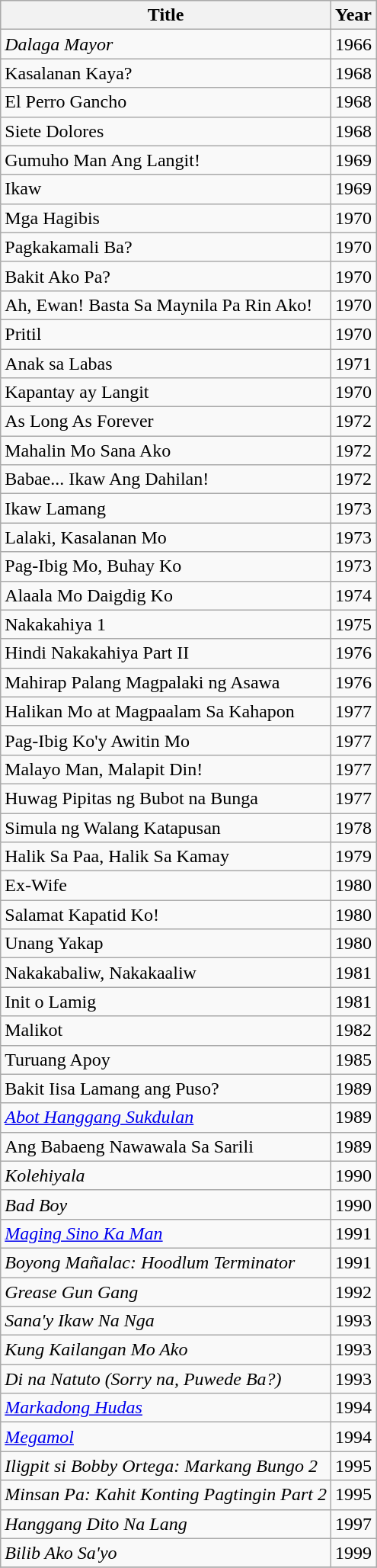<table class="wikitable table">
<tr>
<th>Title</th>
<th>Year</th>
</tr>
<tr>
<td><em>Dalaga Mayor</em></td>
<td>1966</td>
</tr>
<tr>
<td>Kasalanan Kaya?</td>
<td>1968</td>
</tr>
<tr>
<td>El Perro Gancho</td>
<td>1968</td>
</tr>
<tr>
<td>Siete Dolores</td>
<td>1968</td>
</tr>
<tr>
<td>Gumuho Man Ang Langit!</td>
<td>1969</td>
</tr>
<tr>
<td>Ikaw</td>
<td>1969</td>
</tr>
<tr>
<td>Mga Hagibis</td>
<td>1970</td>
</tr>
<tr>
<td>Pagkakamali Ba?</td>
<td>1970</td>
</tr>
<tr>
<td>Bakit Ako Pa?</td>
<td>1970</td>
</tr>
<tr>
<td>Ah, Ewan! Basta Sa Maynila Pa Rin Ako!</td>
<td>1970</td>
</tr>
<tr>
<td>Pritil</td>
<td>1970</td>
</tr>
<tr>
<td>Anak sa Labas</td>
<td>1971</td>
</tr>
<tr>
<td>Kapantay ay Langit</td>
<td>1970</td>
</tr>
<tr>
<td>As Long As Forever</td>
<td>1972</td>
</tr>
<tr>
<td>Mahalin Mo Sana Ako</td>
<td>1972</td>
</tr>
<tr>
<td>Babae... Ikaw Ang Dahilan!</td>
<td>1972</td>
</tr>
<tr>
<td>Ikaw Lamang</td>
<td>1973</td>
</tr>
<tr>
<td>Lalaki, Kasalanan Mo</td>
<td>1973</td>
</tr>
<tr>
<td>Pag-Ibig Mo, Buhay Ko</td>
<td>1973</td>
</tr>
<tr>
<td>Alaala Mo Daigdig Ko</td>
<td>1974</td>
</tr>
<tr>
<td>Nakakahiya 1</td>
<td>1975</td>
</tr>
<tr>
<td>Hindi Nakakahiya Part II</td>
<td>1976</td>
</tr>
<tr>
<td>Mahirap Palang Magpalaki ng Asawa</td>
<td>1976</td>
</tr>
<tr>
<td>Halikan Mo at Magpaalam Sa Kahapon</td>
<td>1977</td>
</tr>
<tr>
<td>Pag-Ibig Ko'y Awitin Mo</td>
<td>1977</td>
</tr>
<tr>
<td>Malayo Man, Malapit Din!</td>
<td>1977</td>
</tr>
<tr>
<td>Huwag Pipitas ng Bubot na Bunga</td>
<td>1977</td>
</tr>
<tr>
<td>Simula ng Walang Katapusan</td>
<td>1978</td>
</tr>
<tr>
<td>Halik Sa Paa, Halik Sa Kamay</td>
<td>1979</td>
</tr>
<tr>
<td>Ex-Wife</td>
<td>1980</td>
</tr>
<tr>
<td>Salamat Kapatid Ko!</td>
<td>1980</td>
</tr>
<tr>
<td>Unang Yakap</td>
<td>1980</td>
</tr>
<tr>
<td>Nakakabaliw, Nakakaaliw</td>
<td>1981</td>
</tr>
<tr>
<td>Init o Lamig</td>
<td>1981</td>
</tr>
<tr>
<td>Malikot</td>
<td>1982</td>
</tr>
<tr>
<td>Turuang Apoy</td>
<td>1985</td>
</tr>
<tr>
<td>Bakit Iisa Lamang ang Puso?</td>
<td>1989</td>
</tr>
<tr>
<td><em><a href='#'>Abot Hanggang Sukdulan</a></em></td>
<td>1989</td>
</tr>
<tr>
<td>Ang Babaeng Nawawala Sa Sarili</td>
<td>1989</td>
</tr>
<tr>
<td><em>Kolehiyala</em></td>
<td>1990</td>
</tr>
<tr>
<td><em>Bad Boy</em></td>
<td>1990</td>
</tr>
<tr>
<td><em><a href='#'>Maging Sino Ka Man</a></em></td>
<td>1991</td>
</tr>
<tr>
<td><em>Boyong Mañalac: Hoodlum Terminator</em></td>
<td>1991</td>
</tr>
<tr>
<td><em>Grease Gun Gang</em></td>
<td>1992</td>
</tr>
<tr>
<td><em>Sana'y Ikaw Na Nga</em></td>
<td>1993</td>
</tr>
<tr>
<td><em>Kung Kailangan Mo Ako</em></td>
<td>1993</td>
</tr>
<tr>
<td><em>Di na Natuto (Sorry na, Puwede Ba?)</em></td>
<td>1993</td>
</tr>
<tr>
<td><em><a href='#'>Markadong Hudas</a></em></td>
<td>1994</td>
</tr>
<tr>
<td><em><a href='#'>Megamol</a></em></td>
<td>1994</td>
</tr>
<tr>
<td><em>Iligpit si Bobby Ortega: Markang Bungo 2</em></td>
<td>1995</td>
</tr>
<tr>
<td><em>Minsan Pa: Kahit Konting Pagtingin Part 2</em></td>
<td>1995</td>
</tr>
<tr>
<td><em>Hanggang Dito Na Lang</em></td>
<td>1997</td>
</tr>
<tr>
<td><em>Bilib Ako Sa'yo</em></td>
<td>1999</td>
</tr>
<tr>
</tr>
</table>
